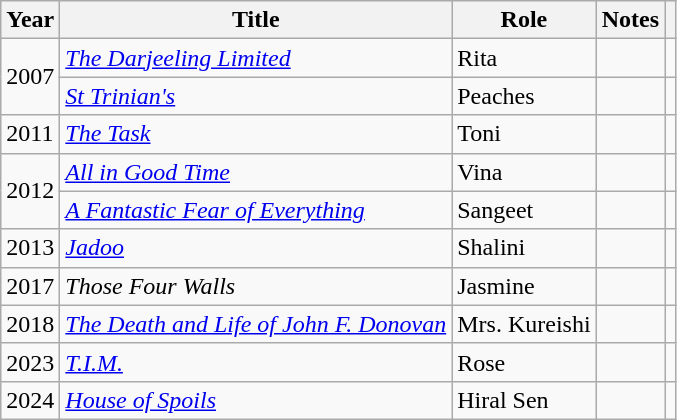<table class="wikitable sortable">
<tr>
<th>Year</th>
<th>Title</th>
<th>Role</th>
<th class="unsortable">Notes</th>
<th class="unsortable"></th>
</tr>
<tr>
<td rowspan="2">2007</td>
<td><em><a href='#'>The Darjeeling Limited</a></em></td>
<td>Rita</td>
<td></td>
<td></td>
</tr>
<tr>
<td><em><a href='#'>St Trinian's</a></em></td>
<td>Peaches</td>
<td></td>
<td></td>
</tr>
<tr>
<td>2011</td>
<td><em><a href='#'>The Task</a></em></td>
<td>Toni</td>
<td></td>
<td></td>
</tr>
<tr>
<td rowspan="2">2012</td>
<td><em><a href='#'>All in Good Time</a></em></td>
<td>Vina</td>
<td></td>
<td></td>
</tr>
<tr>
<td><em><a href='#'>A Fantastic Fear of Everything</a></em></td>
<td>Sangeet</td>
<td></td>
<td></td>
</tr>
<tr>
<td>2013</td>
<td><em><a href='#'>Jadoo</a></em></td>
<td>Shalini</td>
<td></td>
<td style="text-align: center;"></td>
</tr>
<tr>
<td>2017</td>
<td><em>Those Four Walls</em></td>
<td>Jasmine</td>
<td></td>
<td></td>
</tr>
<tr>
<td>2018</td>
<td><em><a href='#'>The Death and Life of John F. Donovan</a></em></td>
<td>Mrs. Kureishi</td>
<td></td>
<td></td>
</tr>
<tr>
<td>2023</td>
<td><em><a href='#'>T.I.M.</a></em></td>
<td>Rose</td>
<td></td>
<td></td>
</tr>
<tr>
<td>2024</td>
<td><em><a href='#'>House of Spoils</a></em></td>
<td>Hiral Sen</td>
<td></td>
<td></td>
</tr>
</table>
